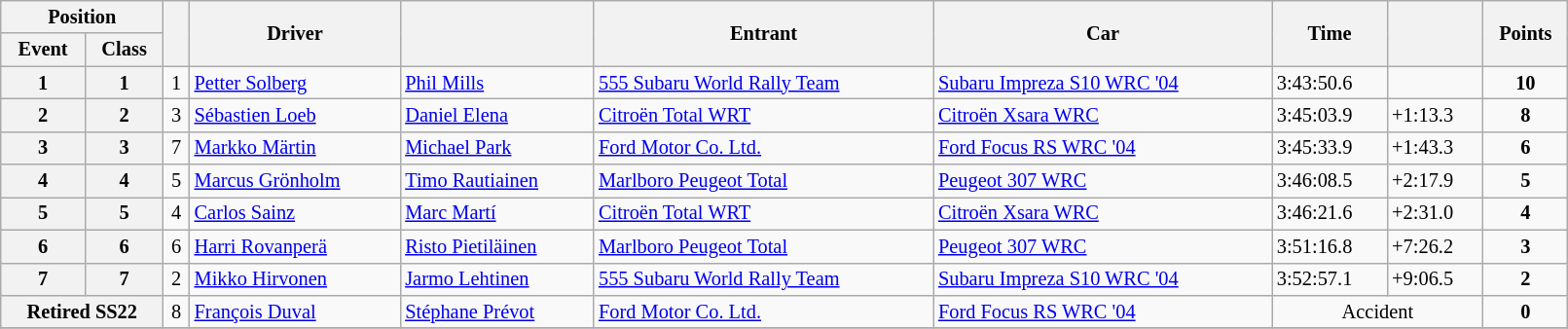<table class="wikitable" width=85% style="font-size: 85%;">
<tr>
<th colspan="2">Position</th>
<th rowspan="2"></th>
<th rowspan="2">Driver</th>
<th rowspan="2"></th>
<th rowspan="2">Entrant</th>
<th rowspan="2">Car</th>
<th rowspan="2">Time</th>
<th rowspan="2"></th>
<th rowspan="2">Points</th>
</tr>
<tr>
<th>Event</th>
<th>Class</th>
</tr>
<tr>
<th>1</th>
<th>1</th>
<td align="center">1</td>
<td> <a href='#'>Petter Solberg</a></td>
<td> <a href='#'>Phil Mills</a></td>
<td> <a href='#'>555 Subaru World Rally Team</a></td>
<td><a href='#'>Subaru Impreza S10 WRC '04</a></td>
<td>3:43:50.6</td>
<td></td>
<td align="center"><strong>10</strong></td>
</tr>
<tr>
<th>2</th>
<th>2</th>
<td align="center">3</td>
<td> <a href='#'>Sébastien Loeb</a></td>
<td> <a href='#'>Daniel Elena</a></td>
<td> <a href='#'>Citroën Total WRT</a></td>
<td><a href='#'>Citroën Xsara WRC</a></td>
<td>3:45:03.9</td>
<td>+1:13.3</td>
<td align="center"><strong>8</strong></td>
</tr>
<tr>
<th>3</th>
<th>3</th>
<td align="center">7</td>
<td> <a href='#'>Markko Märtin</a></td>
<td> <a href='#'>Michael Park</a></td>
<td> <a href='#'>Ford Motor Co. Ltd.</a></td>
<td><a href='#'>Ford Focus RS WRC '04</a></td>
<td>3:45:33.9</td>
<td>+1:43.3</td>
<td align="center"><strong>6</strong></td>
</tr>
<tr>
<th>4</th>
<th>4</th>
<td align="center">5</td>
<td> <a href='#'>Marcus Grönholm</a></td>
<td> <a href='#'>Timo Rautiainen</a></td>
<td> <a href='#'>Marlboro Peugeot Total</a></td>
<td><a href='#'>Peugeot 307 WRC</a></td>
<td>3:46:08.5</td>
<td>+2:17.9</td>
<td align="center"><strong>5</strong></td>
</tr>
<tr>
<th>5</th>
<th>5</th>
<td align="center">4</td>
<td> <a href='#'>Carlos Sainz</a></td>
<td> <a href='#'>Marc Martí</a></td>
<td> <a href='#'>Citroën Total WRT</a></td>
<td><a href='#'>Citroën Xsara WRC</a></td>
<td>3:46:21.6</td>
<td>+2:31.0</td>
<td align="center"><strong>4</strong></td>
</tr>
<tr>
<th>6</th>
<th>6</th>
<td align="center">6</td>
<td> <a href='#'>Harri Rovanperä</a></td>
<td> <a href='#'>Risto Pietiläinen</a></td>
<td> <a href='#'>Marlboro Peugeot Total</a></td>
<td><a href='#'>Peugeot 307 WRC</a></td>
<td>3:51:16.8</td>
<td>+7:26.2</td>
<td align="center"><strong>3</strong></td>
</tr>
<tr>
<th>7</th>
<th>7</th>
<td align="center">2</td>
<td> <a href='#'>Mikko Hirvonen</a></td>
<td> <a href='#'>Jarmo Lehtinen</a></td>
<td> <a href='#'>555 Subaru World Rally Team</a></td>
<td><a href='#'>Subaru Impreza S10 WRC '04</a></td>
<td>3:52:57.1</td>
<td>+9:06.5</td>
<td align="center"><strong>2</strong></td>
</tr>
<tr>
<th colspan="2">Retired SS22</th>
<td align="center">8</td>
<td> <a href='#'>François Duval</a></td>
<td> <a href='#'>Stéphane Prévot</a></td>
<td> <a href='#'>Ford Motor Co. Ltd.</a></td>
<td><a href='#'>Ford Focus RS WRC '04</a></td>
<td align="center" colspan="2">Accident</td>
<td align="center"><strong>0</strong></td>
</tr>
<tr>
</tr>
</table>
